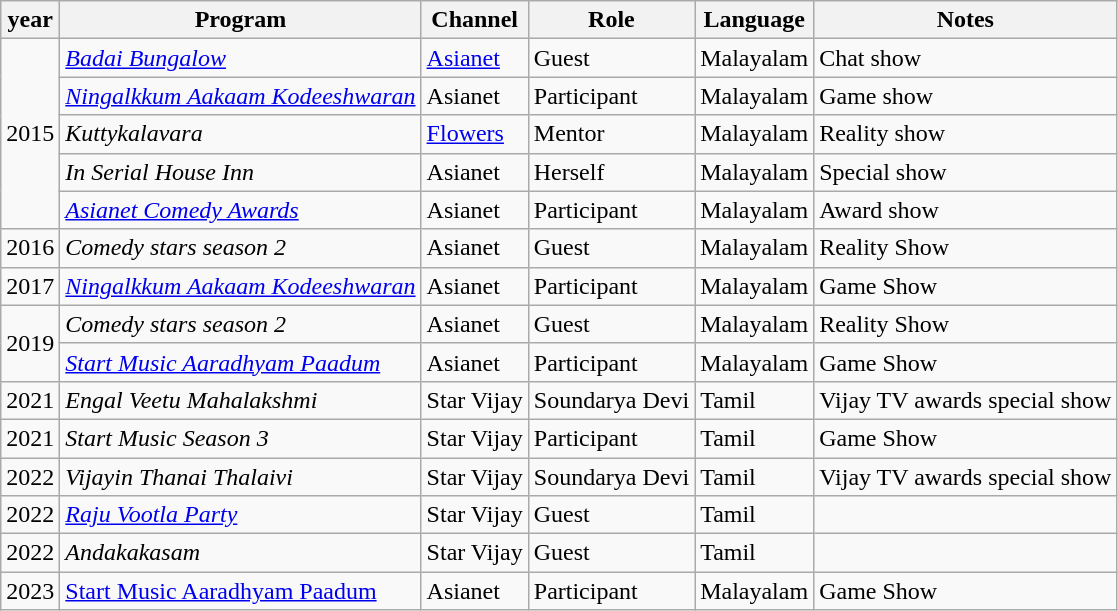<table class="wikitable sortable">
<tr>
<th>year</th>
<th>Program</th>
<th>Channel</th>
<th>Role</th>
<th>Language</th>
<th>Notes</th>
</tr>
<tr>
<td rowspan=5>2015</td>
<td><em><a href='#'>Badai Bungalow</a></em></td>
<td><a href='#'>Asianet</a></td>
<td>Guest</td>
<td>Malayalam</td>
<td>Chat show</td>
</tr>
<tr>
<td><em><a href='#'>Ningalkkum Aakaam Kodeeshwaran</a></em></td>
<td>Asianet</td>
<td>Participant</td>
<td>Malayalam</td>
<td>Game show</td>
</tr>
<tr>
<td><em>Kuttykalavara</em></td>
<td><a href='#'>Flowers</a></td>
<td>Mentor</td>
<td>Malayalam</td>
<td>Reality show</td>
</tr>
<tr>
<td><em>In Serial House Inn</em></td>
<td>Asianet</td>
<td>Herself</td>
<td>Malayalam</td>
<td>Special show</td>
</tr>
<tr>
<td><em><a href='#'>Asianet Comedy Awards</a></em></td>
<td>Asianet</td>
<td>Participant</td>
<td>Malayalam</td>
<td>Award show</td>
</tr>
<tr>
<td>2016</td>
<td><em>Comedy stars season 2</em></td>
<td>Asianet</td>
<td>Guest</td>
<td>Malayalam</td>
<td>Reality Show</td>
</tr>
<tr>
<td>2017</td>
<td><em><a href='#'>Ningalkkum Aakaam Kodeeshwaran</a></em></td>
<td>Asianet</td>
<td>Participant</td>
<td>Malayalam</td>
<td>Game Show</td>
</tr>
<tr>
<td Rowspan=2>2019</td>
<td><em>Comedy stars season 2</em></td>
<td>Asianet</td>
<td>Guest</td>
<td>Malayalam</td>
<td>Reality Show</td>
</tr>
<tr>
<td><em><a href='#'>Start Music Aaradhyam Paadum</a></em></td>
<td>Asianet</td>
<td>Participant</td>
<td>Malayalam</td>
<td>Game Show</td>
</tr>
<tr>
<td>2021</td>
<td><em>Engal Veetu Mahalakshmi</em></td>
<td>Star Vijay</td>
<td>Soundarya Devi</td>
<td>Tamil</td>
<td>Vijay TV awards special show</td>
</tr>
<tr>
<td>2021</td>
<td><em>Start Music Season 3</em></td>
<td>Star Vijay</td>
<td>Participant</td>
<td>Tamil</td>
<td>Game Show</td>
</tr>
<tr>
<td>2022</td>
<td><em>Vijayin Thanai Thalaivi</em></td>
<td>Star Vijay</td>
<td>Soundarya Devi</td>
<td>Tamil</td>
<td>Vijay TV awards special show</td>
</tr>
<tr>
<td>2022</td>
<td><em><a href='#'>Raju Vootla Party</a></em></td>
<td>Star Vijay</td>
<td>Guest</td>
<td>Tamil</td>
<td></td>
</tr>
<tr>
<td>2022</td>
<td><em>Andakakasam</em></td>
<td>Star Vijay</td>
<td>Guest</td>
<td>Tamil</td>
<td></td>
</tr>
<tr>
<td>2023</td>
<td><a href='#'>Start Music Aaradhyam Paadum</a></td>
<td>Asianet</td>
<td>Participant</td>
<td>Malayalam</td>
<td>Game Show</td>
</tr>
</table>
